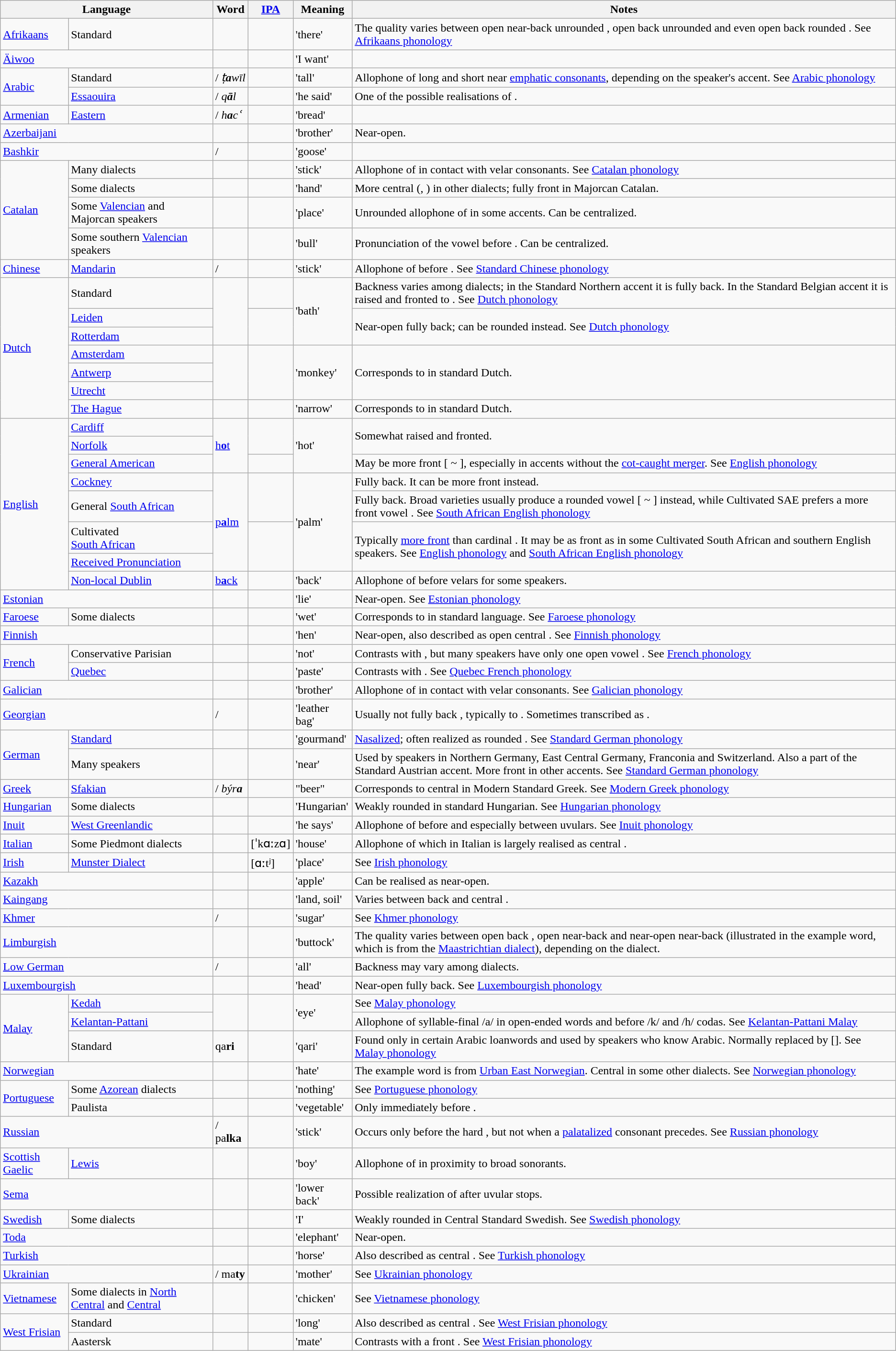<table class="wikitable" style="clear: both;">
<tr>
<th colspan="2">Language</th>
<th>Word</th>
<th><a href='#'>IPA</a></th>
<th>Meaning</th>
<th>Notes</th>
</tr>
<tr>
<td><a href='#'>Afrikaans</a></td>
<td>Standard</td>
<td></td>
<td></td>
<td>'there'</td>
<td>The quality varies between open near-back unrounded , open back unrounded  and even open back rounded . See <a href='#'>Afrikaans phonology</a></td>
</tr>
<tr>
<td colspan="2"><a href='#'>Äiwoo</a></td>
<td></td>
<td></td>
<td>'I want'</td>
<td></td>
</tr>
<tr>
<td rowspan="2"><a href='#'>Arabic</a></td>
<td>Standard</td>
<td> / <em>ṭ<strong>a</strong>wīl</em></td>
<td></td>
<td>'tall'</td>
<td>Allophone of long and short  near <a href='#'>emphatic consonants</a>, depending on the speaker's accent. See <a href='#'>Arabic phonology</a></td>
</tr>
<tr>
<td><a href='#'>Essaouira</a></td>
<td> / <em>q<strong>ā</strong>l</em></td>
<td></td>
<td>'he said'</td>
<td>One of the possible realisations of .</td>
</tr>
<tr>
<td><a href='#'>Armenian</a></td>
<td><a href='#'>Eastern</a></td>
<td> / <em>h<strong>a</strong>cʿ</em></td>
<td></td>
<td>'bread'</td>
<td></td>
</tr>
<tr>
<td colspan="2"><a href='#'>Azerbaijani</a></td>
<td></td>
<td></td>
<td>'brother'</td>
<td>Near-open.</td>
</tr>
<tr>
<td colspan="2"><a href='#'>Bashkir</a></td>
<td> / </td>
<td></td>
<td>'goose'</td>
<td></td>
</tr>
<tr>
<td rowspan="4"><a href='#'>Catalan</a></td>
<td>Many dialects</td>
<td></td>
<td></td>
<td>'stick'</td>
<td>Allophone of  in contact with velar consonants. See <a href='#'>Catalan phonology</a></td>
</tr>
<tr>
<td>Some dialects</td>
<td></td>
<td></td>
<td>'hand'</td>
<td>More central (, ) in other dialects; fully front  in Majorcan Catalan.</td>
</tr>
<tr>
<td>Some <a href='#'>Valencian</a> and Majorcan speakers</td>
<td></td>
<td></td>
<td>'place'</td>
<td>Unrounded allophone of  in some accents. Can be centralized.</td>
</tr>
<tr>
<td>Some southern <a href='#'>Valencian</a> speakers</td>
<td></td>
<td></td>
<td>'bull'</td>
<td>Pronunciation of the vowel  before . Can be centralized.</td>
</tr>
<tr>
<td><a href='#'>Chinese</a></td>
<td><a href='#'>Mandarin</a></td>
<td> / </td>
<td></td>
<td>'stick'</td>
<td>Allophone of  before . See <a href='#'>Standard Chinese phonology</a></td>
</tr>
<tr>
<td rowspan="7"><a href='#'>Dutch</a></td>
<td>Standard</td>
<td rowspan="3"></td>
<td></td>
<td rowspan="3">'bath'</td>
<td>Backness varies among dialects; in the Standard Northern accent it is fully back. In the Standard Belgian accent it is raised and fronted to . See <a href='#'>Dutch phonology</a></td>
</tr>
<tr>
<td><a href='#'>Leiden</a></td>
<td rowspan="2"></td>
<td rowspan="2">Near-open fully back; can be rounded  instead. See <a href='#'>Dutch phonology</a></td>
</tr>
<tr>
<td><a href='#'>Rotterdam</a></td>
</tr>
<tr>
<td><a href='#'>Amsterdam</a></td>
<td rowspan="3"></td>
<td rowspan="3"></td>
<td rowspan="3">'monkey'</td>
<td rowspan="3">Corresponds to  in standard Dutch.</td>
</tr>
<tr>
<td><a href='#'>Antwerp</a></td>
</tr>
<tr>
<td><a href='#'>Utrecht</a></td>
</tr>
<tr>
<td><a href='#'>The Hague</a></td>
<td></td>
<td></td>
<td>'narrow'</td>
<td>Corresponds to  in standard Dutch.</td>
</tr>
<tr>
<td rowspan="8"><a href='#'>English</a></td>
<td><a href='#'>Cardiff</a></td>
<td rowspan=3><a href='#'>h<strong>o</strong>t</a></td>
<td rowspan=2></td>
<td rowspan=3>'hot'</td>
<td rowspan="2">Somewhat raised and fronted.</td>
</tr>
<tr>
<td><a href='#'>Norfolk</a></td>
</tr>
<tr>
<td><a href='#'>General American</a></td>
<td></td>
<td>May be more front [ ~ ], especially in accents without the <a href='#'>cot-caught merger</a>. See <a href='#'>English phonology</a></td>
</tr>
<tr>
<td><a href='#'>Cockney</a></td>
<td rowspan="4"><a href='#'>p<strong>a</strong>lm</a></td>
<td rowspan="2"></td>
<td rowspan="4">'palm'</td>
<td>Fully back. It can be more front  instead.</td>
</tr>
<tr>
<td>General <a href='#'>South African</a></td>
<td>Fully back. Broad varieties usually produce a rounded vowel [ ~ ] instead, while Cultivated SAE prefers a more front vowel . See <a href='#'>South African English phonology</a></td>
</tr>
<tr>
<td>Cultivated<br><a href='#'>South African</a></td>
<td rowspan="2"></td>
<td rowspan="2">Typically <a href='#'>more front</a> than cardinal . It may be as front as  in some Cultivated South African and southern English speakers. See <a href='#'>English phonology</a> and <a href='#'>South African English phonology</a></td>
</tr>
<tr>
<td><a href='#'>Received Pronunciation</a></td>
</tr>
<tr>
<td><a href='#'>Non-local Dublin</a></td>
<td><a href='#'>b<strong>a</strong>ck</a></td>
<td></td>
<td>'back'</td>
<td>Allophone of  before velars for some speakers.</td>
</tr>
<tr>
<td colspan="2"><a href='#'>Estonian</a></td>
<td></td>
<td></td>
<td>'lie'</td>
<td>Near-open. See <a href='#'>Estonian phonology</a></td>
</tr>
<tr>
<td><a href='#'>Faroese</a></td>
<td>Some dialects</td>
<td></td>
<td></td>
<td>'wet'</td>
<td>Corresponds to  in standard language. See <a href='#'>Faroese phonology</a></td>
</tr>
<tr>
<td colspan="2"><a href='#'>Finnish</a></td>
<td></td>
<td></td>
<td>'hen'</td>
<td>Near-open, also described as open central . See <a href='#'>Finnish phonology</a></td>
</tr>
<tr>
<td rowspan="2"><a href='#'>French</a></td>
<td>Conservative Parisian</td>
<td></td>
<td></td>
<td>'not'</td>
<td>Contrasts with , but many speakers have only one open vowel . See <a href='#'>French phonology</a></td>
</tr>
<tr>
<td><a href='#'>Quebec</a></td>
<td></td>
<td></td>
<td>'paste'</td>
<td>Contrasts with . See <a href='#'>Quebec French phonology</a></td>
</tr>
<tr>
<td colspan="2"><a href='#'>Galician</a></td>
<td></td>
<td></td>
<td>'brother'</td>
<td>Allophone of  in contact with velar consonants. See <a href='#'>Galician phonology</a></td>
</tr>
<tr>
<td colspan="2"><a href='#'>Georgian</a></td>
<td> / </td>
<td></td>
<td>'leather bag'</td>
<td>Usually not fully back , typically  to . Sometimes transcribed as .</td>
</tr>
<tr>
<td rowspan="2"><a href='#'>German</a></td>
<td><a href='#'>Standard</a></td>
<td></td>
<td></td>
<td>'gourmand'</td>
<td><a href='#'>Nasalized</a>; often realized as rounded . See <a href='#'>Standard German phonology</a></td>
</tr>
<tr>
<td>Many speakers</td>
<td></td>
<td></td>
<td>'near'</td>
<td>Used by speakers in Northern Germany, East Central Germany, Franconia and Switzerland. Also a part of the Standard Austrian accent. More front in other accents. See <a href='#'>Standard German phonology</a></td>
</tr>
<tr>
<td><a href='#'>Greek</a></td>
<td><a href='#'>Sfakian</a></td>
<td> / <em>býr<strong>a<strong><em></td>
<td></td>
<td>"beer"</td>
<td>Corresponds to central  in Modern Standard Greek. See <a href='#'>Modern Greek phonology</a></td>
</tr>
<tr>
<td><a href='#'>Hungarian</a></td>
<td>Some dialects</td>
<td></td>
<td></td>
<td>'Hungarian'</td>
<td>Weakly rounded  in standard Hungarian. See <a href='#'>Hungarian phonology</a></td>
</tr>
<tr>
<td><a href='#'>Inuit</a></td>
<td><a href='#'>West Greenlandic</a></td>
<td></td>
<td></td>
<td>'he says'</td>
<td>Allophone of  before and especially between uvulars. See <a href='#'>Inuit phonology</a></td>
</tr>
<tr>
<td><a href='#'>Italian</a></td>
<td>Some Piedmont dialects</td>
<td></td>
<td>[ˈkɑːzɑ]</td>
<td>'house'</td>
<td>Allophone of  which in Italian is largely realised as central .</td>
</tr>
<tr>
<td><a href='#'>Irish</a></td>
<td><a href='#'>Munster Dialect</a></td>
<td></td>
<td>[ɑːtʲ]</td>
<td>'place'</td>
<td>See <a href='#'>Irish phonology</a></td>
</tr>
<tr>
<td colspan="2"><a href='#'>Kazakh</a></td>
<td></td>
<td></td>
<td>'apple'</td>
<td>Can be realised as near-open.</td>
</tr>
<tr>
<td colspan="2"><a href='#'>Kaingang</a></td>
<td></td>
<td></td>
<td>'land, soil'</td>
<td>Varies between back  and central .</td>
</tr>
<tr>
<td colspan="2"><a href='#'>Khmer</a></td>
<td> / </td>
<td></td>
<td>'sugar'</td>
<td>See <a href='#'>Khmer phonology</a></td>
</tr>
<tr>
<td colspan="2"><a href='#'>Limburgish</a></td>
<td></td>
<td></td>
<td>'buttock'</td>
<td>The quality varies between open back , open near-back  and near-open near-back  (illustrated in the example word, which is from the <a href='#'>Maastrichtian dialect</a>), depending on the dialect.</td>
</tr>
<tr>
<td colspan="2"><a href='#'>Low German</a></td>
<td> / </td>
<td></td>
<td>'all'</td>
<td>Backness may vary among dialects.</td>
</tr>
<tr>
<td colspan="2"><a href='#'>Luxembourgish</a></td>
<td></td>
<td></td>
<td>'head'</td>
<td>Near-open fully back. See <a href='#'>Luxembourgish phonology</a></td>
</tr>
<tr>
<td rowspan="3"><a href='#'>Malay</a></td>
<td><a href='#'>Kedah</a></td>
<td rowspan="2"></td>
<td rowspan="2"></td>
<td rowspan="2">'eye'</td>
<td>See <a href='#'>Malay phonology</a></td>
</tr>
<tr>
<td><a href='#'>Kelantan-Pattani</a></td>
<td>Allophone of syllable-final /a/ in open-ended words and before /k/ and /h/ codas. See <a href='#'>Kelantan-Pattani Malay</a></td>
</tr>
<tr>
<td>Standard</td>
<td></em>q</strong>a<strong>ri<em></td>
<td></td>
<td>'qari'</td>
<td>Found only in certain Arabic loanwords and used by speakers who know Arabic. Normally replaced by []. See <a href='#'>Malay phonology</a></td>
</tr>
<tr>
<td colspan="2"><a href='#'>Norwegian</a></td>
<td></td>
<td></td>
<td>'hate'</td>
<td>The example word is from <a href='#'>Urban East Norwegian</a>. Central  in some other dialects. See <a href='#'>Norwegian phonology</a></td>
</tr>
<tr>
<td rowspan="2"><a href='#'>Portuguese</a></td>
<td>Some <a href='#'>Azorean</a> dialects</td>
<td></td>
<td></td>
<td>'nothing'</td>
<td>See <a href='#'>Portuguese phonology</a></td>
</tr>
<tr>
<td>Paulista</td>
<td></td>
<td></td>
<td>'vegetable'</td>
<td>Only immediately before .</td>
</tr>
<tr>
<td colspan="2"><a href='#'>Russian</a></td>
<td> / </em>p</strong>a<strong>lka<em></td>
<td></td>
<td>'stick'</td>
<td>Occurs only before the hard , but not when a <a href='#'>palatalized</a> consonant precedes. See <a href='#'>Russian phonology</a></td>
</tr>
<tr>
<td><a href='#'>Scottish Gaelic</a></td>
<td><a href='#'>Lewis</a></td>
<td></td>
<td></td>
<td>'boy'</td>
<td>Allophone of  in proximity to broad sonorants.</td>
</tr>
<tr>
<td colspan="2"><a href='#'>Sema</a></td>
<td></td>
<td></td>
<td>'lower back'</td>
<td>Possible realization of  after uvular stops.</td>
</tr>
<tr>
<td><a href='#'>Swedish</a></td>
<td>Some dialects</td>
<td></td>
<td></td>
<td>'I'</td>
<td>Weakly rounded  in Central Standard Swedish. See <a href='#'>Swedish phonology</a></td>
</tr>
<tr>
<td colspan="2"><a href='#'>Toda</a></td>
<td></td>
<td></td>
<td>'elephant'</td>
<td>Near-open.</td>
</tr>
<tr>
<td colspan="2"><a href='#'>Turkish</a></td>
<td></td>
<td></td>
<td>'horse'</td>
<td>Also described as central . See <a href='#'>Turkish phonology</a></td>
</tr>
<tr>
<td colspan="2"><a href='#'>Ukrainian</a></td>
<td> / </em>m</strong>a<strong>ty<em></td>
<td></td>
<td>'mother'</td>
<td>See <a href='#'>Ukrainian phonology</a></td>
</tr>
<tr>
<td><a href='#'>Vietnamese</a></td>
<td>Some dialects in <a href='#'>North Central</a> and <a href='#'>Central</a></td>
<td></td>
<td></td>
<td>'chicken'</td>
<td>See <a href='#'>Vietnamese phonology</a></td>
</tr>
<tr>
<td rowspan="2"><a href='#'>West Frisian</a></td>
<td>Standard</td>
<td></td>
<td></td>
<td>'long'</td>
<td>Also described as central . See <a href='#'>West Frisian phonology</a></td>
</tr>
<tr>
<td>Aastersk</td>
<td></td>
<td></td>
<td>'mate'</td>
<td>Contrasts with a front . See <a href='#'>West Frisian phonology</a></td>
</tr>
</table>
